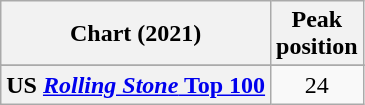<table class="wikitable sortable plainrowheaders" style="text-align:center">
<tr>
<th scope="col">Chart (2021)</th>
<th scope="col">Peak<br>position</th>
</tr>
<tr>
</tr>
<tr>
</tr>
<tr>
</tr>
<tr>
</tr>
<tr>
</tr>
<tr>
<th scope="row">US <a href='#'><em>Rolling Stone</em> Top 100</a></th>
<td>24</td>
</tr>
</table>
